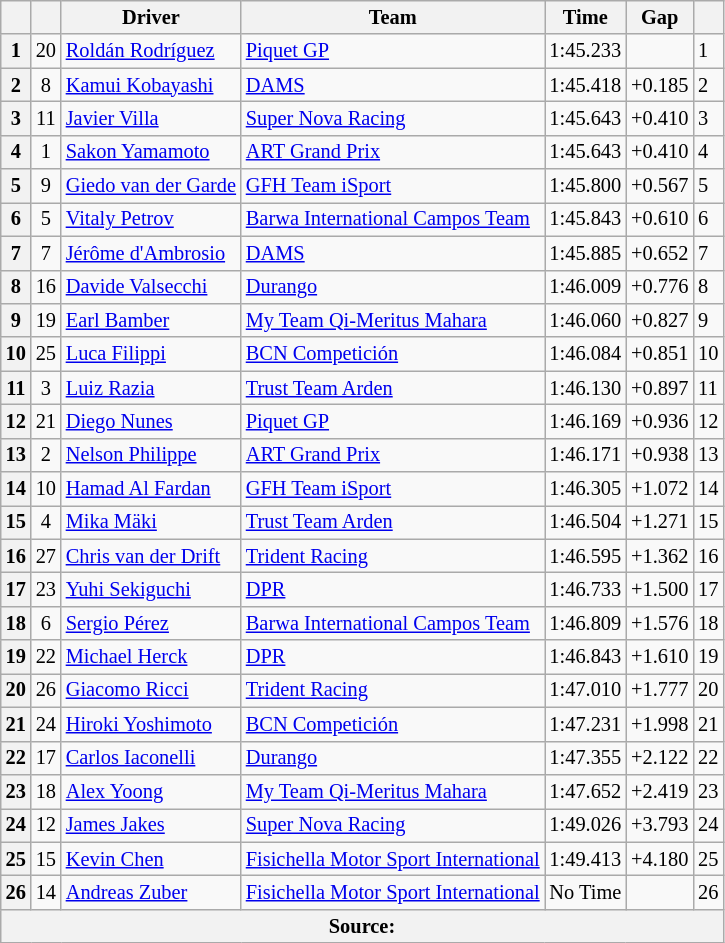<table class="wikitable" style="font-size: 85%">
<tr>
<th></th>
<th></th>
<th>Driver</th>
<th>Team</th>
<th>Time</th>
<th>Gap</th>
<th></th>
</tr>
<tr>
<th>1</th>
<td align="center">20</td>
<td> <a href='#'>Roldán Rodríguez</a></td>
<td><a href='#'>Piquet GP</a></td>
<td>1:45.233</td>
<td></td>
<td>1</td>
</tr>
<tr>
<th>2</th>
<td align="center">8</td>
<td> <a href='#'>Kamui Kobayashi</a></td>
<td><a href='#'>DAMS</a></td>
<td>1:45.418</td>
<td>+0.185</td>
<td>2</td>
</tr>
<tr>
<th>3</th>
<td align="center">11</td>
<td> <a href='#'>Javier Villa</a></td>
<td><a href='#'>Super Nova Racing</a></td>
<td>1:45.643</td>
<td>+0.410</td>
<td>3</td>
</tr>
<tr>
<th>4</th>
<td align="center">1</td>
<td> <a href='#'>Sakon Yamamoto</a></td>
<td><a href='#'>ART Grand Prix</a></td>
<td>1:45.643</td>
<td>+0.410</td>
<td>4</td>
</tr>
<tr>
<th>5</th>
<td align="center">9</td>
<td> <a href='#'>Giedo van der Garde</a></td>
<td><a href='#'>GFH Team iSport</a></td>
<td>1:45.800</td>
<td>+0.567</td>
<td>5</td>
</tr>
<tr>
<th>6</th>
<td align="center">5</td>
<td> <a href='#'>Vitaly Petrov</a></td>
<td><a href='#'>Barwa International Campos Team</a></td>
<td>1:45.843</td>
<td>+0.610</td>
<td>6</td>
</tr>
<tr>
<th>7</th>
<td align="center">7</td>
<td> <a href='#'>Jérôme d'Ambrosio</a></td>
<td><a href='#'>DAMS</a></td>
<td>1:45.885</td>
<td>+0.652</td>
<td>7</td>
</tr>
<tr>
<th>8</th>
<td align="center">16</td>
<td> <a href='#'>Davide Valsecchi</a></td>
<td><a href='#'>Durango</a></td>
<td>1:46.009</td>
<td>+0.776</td>
<td>8</td>
</tr>
<tr>
<th>9</th>
<td align="center">19</td>
<td> <a href='#'>Earl Bamber</a></td>
<td><a href='#'>My Team Qi-Meritus Mahara</a></td>
<td>1:46.060</td>
<td>+0.827</td>
<td>9</td>
</tr>
<tr>
<th>10</th>
<td align="center">25</td>
<td> <a href='#'>Luca Filippi</a></td>
<td><a href='#'>BCN Competición</a></td>
<td>1:46.084</td>
<td>+0.851</td>
<td>10</td>
</tr>
<tr>
<th>11</th>
<td align="center">3</td>
<td> <a href='#'>Luiz Razia</a></td>
<td><a href='#'>Trust Team Arden</a></td>
<td>1:46.130</td>
<td>+0.897</td>
<td>11</td>
</tr>
<tr>
<th>12</th>
<td align="center">21</td>
<td> <a href='#'>Diego Nunes</a></td>
<td><a href='#'>Piquet GP</a></td>
<td>1:46.169</td>
<td>+0.936</td>
<td>12</td>
</tr>
<tr>
<th>13</th>
<td align="center">2</td>
<td> <a href='#'>Nelson Philippe</a></td>
<td><a href='#'>ART Grand Prix</a></td>
<td>1:46.171</td>
<td>+0.938</td>
<td>13</td>
</tr>
<tr>
<th>14</th>
<td align="center">10</td>
<td> <a href='#'>Hamad Al Fardan</a></td>
<td><a href='#'>GFH Team iSport</a></td>
<td>1:46.305</td>
<td>+1.072</td>
<td>14</td>
</tr>
<tr>
<th>15</th>
<td align="center">4</td>
<td> <a href='#'>Mika Mäki</a></td>
<td><a href='#'>Trust Team Arden</a></td>
<td>1:46.504</td>
<td>+1.271</td>
<td>15</td>
</tr>
<tr>
<th>16</th>
<td align="center">27</td>
<td> <a href='#'>Chris van der Drift</a></td>
<td><a href='#'>Trident Racing</a></td>
<td>1:46.595</td>
<td>+1.362</td>
<td>16</td>
</tr>
<tr>
<th>17</th>
<td align="center">23</td>
<td> <a href='#'>Yuhi Sekiguchi</a></td>
<td><a href='#'>DPR</a></td>
<td>1:46.733</td>
<td>+1.500</td>
<td>17</td>
</tr>
<tr>
<th>18</th>
<td align="center">6</td>
<td> <a href='#'>Sergio Pérez</a></td>
<td><a href='#'>Barwa International Campos Team</a></td>
<td>1:46.809</td>
<td>+1.576</td>
<td>18</td>
</tr>
<tr>
<th>19</th>
<td align="center">22</td>
<td> <a href='#'>Michael Herck</a></td>
<td><a href='#'>DPR</a></td>
<td>1:46.843</td>
<td>+1.610</td>
<td>19</td>
</tr>
<tr>
<th>20</th>
<td align="center">26</td>
<td> <a href='#'>Giacomo Ricci</a></td>
<td><a href='#'>Trident Racing</a></td>
<td>1:47.010</td>
<td>+1.777</td>
<td>20</td>
</tr>
<tr>
<th>21</th>
<td align="center">24</td>
<td> <a href='#'>Hiroki Yoshimoto</a></td>
<td><a href='#'>BCN Competición</a></td>
<td>1:47.231</td>
<td>+1.998</td>
<td>21</td>
</tr>
<tr>
<th>22</th>
<td align="center">17</td>
<td> <a href='#'>Carlos Iaconelli</a></td>
<td><a href='#'>Durango</a></td>
<td>1:47.355</td>
<td>+2.122</td>
<td>22</td>
</tr>
<tr>
<th>23</th>
<td align="center">18</td>
<td> <a href='#'>Alex Yoong</a></td>
<td><a href='#'>My Team Qi-Meritus Mahara</a></td>
<td>1:47.652</td>
<td>+2.419</td>
<td>23</td>
</tr>
<tr>
<th>24</th>
<td align="center">12</td>
<td> <a href='#'>James Jakes</a></td>
<td><a href='#'>Super Nova Racing</a></td>
<td>1:49.026</td>
<td>+3.793</td>
<td>24</td>
</tr>
<tr>
<th>25</th>
<td align="center">15</td>
<td> <a href='#'>Kevin Chen</a></td>
<td><a href='#'>Fisichella Motor Sport International</a></td>
<td>1:49.413</td>
<td>+4.180</td>
<td>25</td>
</tr>
<tr>
<th>26</th>
<td align="center">14</td>
<td> <a href='#'>Andreas Zuber</a></td>
<td><a href='#'>Fisichella Motor Sport International</a></td>
<td>No Time</td>
<td></td>
<td>26</td>
</tr>
<tr>
<th colspan="7">Source:</th>
</tr>
</table>
